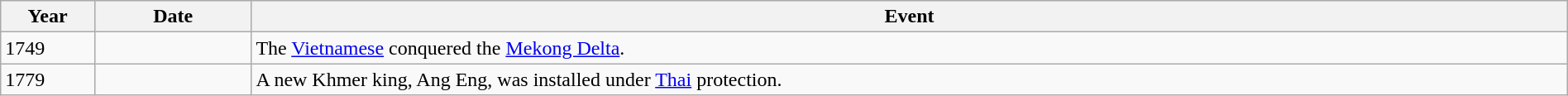<table class="wikitable" width="100%">
<tr>
<th style="width:6%">Year</th>
<th style="width:10%">Date</th>
<th>Event</th>
</tr>
<tr>
<td>1749</td>
<td></td>
<td>The <a href='#'>Vietnamese</a> conquered the <a href='#'>Mekong Delta</a>.</td>
</tr>
<tr>
<td>1779</td>
<td></td>
<td>A new Khmer king, Ang Eng, was installed under <a href='#'>Thai</a> protection.</td>
</tr>
</table>
